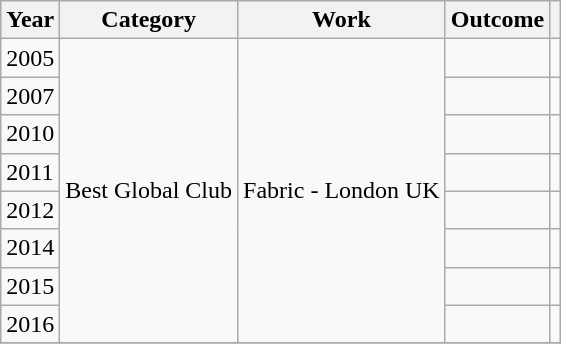<table class="wikitable sortable">
<tr>
<th>Year</th>
<th>Category</th>
<th>Work</th>
<th>Outcome</th>
<th></th>
</tr>
<tr>
<td>2005</td>
<td rowspan="8">Best Global Club</td>
<td rowspan="8">Fabric - London UK</td>
<td></td>
<td></td>
</tr>
<tr>
<td>2007</td>
<td></td>
<td></td>
</tr>
<tr>
<td>2010</td>
<td></td>
<td></td>
</tr>
<tr>
<td>2011</td>
<td></td>
<td></td>
</tr>
<tr>
<td>2012</td>
<td></td>
<td></td>
</tr>
<tr>
<td>2014</td>
<td></td>
<td></td>
</tr>
<tr>
<td>2015</td>
<td></td>
<td></td>
</tr>
<tr>
<td>2016</td>
<td></td>
<td></td>
</tr>
<tr>
</tr>
</table>
